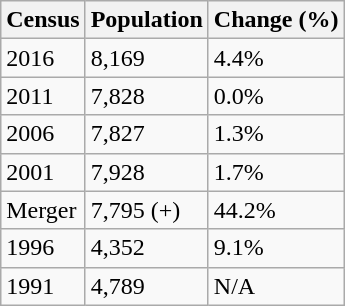<table class="wikitable">
<tr>
<th>Census</th>
<th>Population</th>
<th>Change (%)</th>
</tr>
<tr>
<td>2016</td>
<td>8,169</td>
<td> 4.4%</td>
</tr>
<tr>
<td>2011</td>
<td>7,828</td>
<td> 0.0%</td>
</tr>
<tr>
<td>2006</td>
<td>7,827</td>
<td> 1.3%</td>
</tr>
<tr>
<td>2001</td>
<td>7,928</td>
<td> 1.7%</td>
</tr>
<tr>
<td>Merger</td>
<td>7,795 (+)</td>
<td> 44.2%</td>
</tr>
<tr>
<td>1996</td>
<td>4,352</td>
<td> 9.1%</td>
</tr>
<tr>
<td>1991</td>
<td>4,789</td>
<td>N/A</td>
</tr>
</table>
